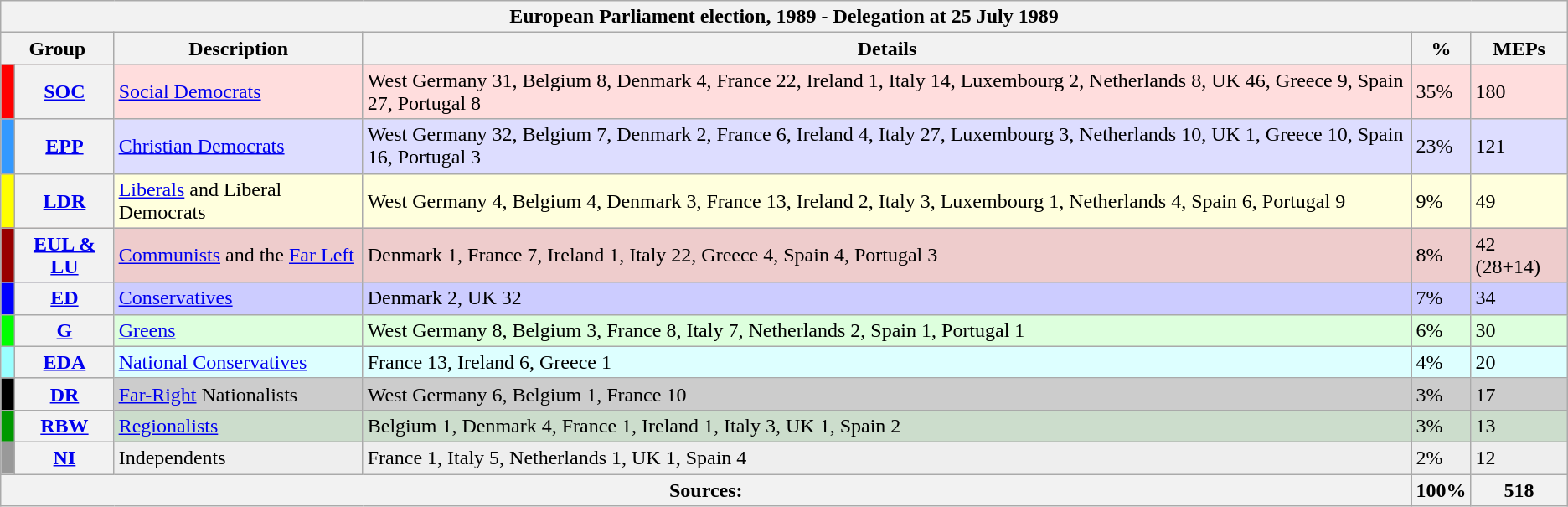<table class="wikitable">
<tr>
<th colspan="6">European Parliament election, 1989 - Delegation at 25 July 1989</th>
</tr>
<tr>
<th colspan="2">Group</th>
<th>Description</th>
<th>Details</th>
<th>%</th>
<th>MEPs</th>
</tr>
<tr BGCOLOR="#FFDDDD">
<th style="background-color:#FF0000; width: 3px;"> </th>
<th><a href='#'>SOC</a></th>
<td><a href='#'>Social Democrats</a></td>
<td>West Germany 31, Belgium 8, Denmark 4, France 22, Ireland 1, Italy 14, Luxembourg 2, Netherlands 8, UK 46, Greece 9, Spain 27, Portugal 8</td>
<td>35%</td>
<td>180</td>
</tr>
<tr BGCOLOR="#DDDDFF">
<th style="background-color:#3399FF; width: 3px;"> </th>
<th><a href='#'>EPP</a></th>
<td><a href='#'>Christian Democrats</a></td>
<td>West Germany 32, Belgium 7, Denmark 2, France 6, Ireland 4, Italy 27, Luxembourg 3, Netherlands 10, UK 1, Greece 10, Spain 16, Portugal 3</td>
<td>23%</td>
<td>121</td>
</tr>
<tr BGCOLOR="#FFFFDD">
<th style="background-color:#FFFF00; width: 3px;"> </th>
<th><a href='#'>LDR</a></th>
<td><a href='#'>Liberals</a> and Liberal Democrats</td>
<td>West Germany 4, Belgium 4, Denmark 3, France 13, Ireland 2, Italy 3, Luxembourg 1, Netherlands 4, Spain 6, Portugal 9</td>
<td>9%</td>
<td>49</td>
</tr>
<tr BGCOLOR="#EECCCC">
<th style="background-color:#990000; width: 3px;"> </th>
<th><a href='#'>EUL & LU</a></th>
<td><a href='#'>Communists</a> and the <a href='#'>Far Left</a></td>
<td>Denmark 1, France 7, Ireland 1, Italy 22, Greece 4, Spain 4, Portugal 3</td>
<td>8%</td>
<td>42 (28+14)</td>
</tr>
<tr BGCOLOR="#CCCCFF">
<th style="background-color:#0000FF; width: 3px;"> </th>
<th><a href='#'>ED</a></th>
<td><a href='#'>Conservatives</a></td>
<td>Denmark 2, UK 32</td>
<td>7%</td>
<td>34</td>
</tr>
<tr BGCOLOR="#DDFFDD">
<th style="background-color:#00FF00; width: 3px;"> </th>
<th><a href='#'>G</a></th>
<td><a href='#'>Greens</a></td>
<td>West Germany 8, Belgium 3, France 8, Italy 7, Netherlands 2, Spain 1, Portugal 1</td>
<td>6%</td>
<td>30</td>
</tr>
<tr BGCOLOR="#DDFFFF">
<th style="background-color:#99FFFF; width: 3px;"> </th>
<th><a href='#'>EDA</a></th>
<td><a href='#'>National Conservatives</a></td>
<td>France 13, Ireland 6, Greece 1</td>
<td>4%</td>
<td>20</td>
</tr>
<tr BGCOLOR="#CCCCCC">
<th style="background-color:#000000; width: 3px;"> </th>
<th><a href='#'>DR</a></th>
<td><a href='#'>Far-Right</a> Nationalists</td>
<td>West Germany 6, Belgium 1, France 10</td>
<td>3%</td>
<td>17</td>
</tr>
<tr BGCOLOR="#CCDDCC">
<th style="background-color:#009900; width: 3px;"> </th>
<th><a href='#'>RBW</a></th>
<td><a href='#'>Regionalists</a></td>
<td>Belgium 1, Denmark 4, France 1, Ireland 1, Italy 3, UK 1, Spain 2</td>
<td>3%</td>
<td>13</td>
</tr>
<tr BGCOLOR="#EEEEEE">
<th style="background-color:#999999; width: 3px;"> </th>
<th><a href='#'>NI</a></th>
<td>Independents</td>
<td>France 1, Italy 5, Netherlands 1, UK 1, Spain 4</td>
<td>2%</td>
<td>12</td>
</tr>
<tr>
<th colspan="4">Sources: <small>    </small></th>
<th>100%</th>
<th>518</th>
</tr>
</table>
